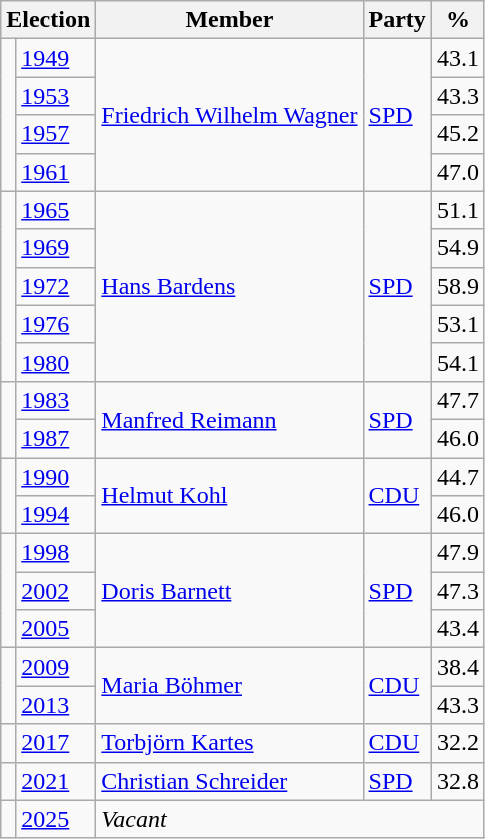<table class=wikitable>
<tr>
<th colspan=2>Election</th>
<th>Member</th>
<th>Party</th>
<th>%</th>
</tr>
<tr>
<td rowspan=4 bgcolor=></td>
<td><a href='#'>1949</a></td>
<td rowspan=4><a href='#'>Friedrich Wilhelm Wagner</a></td>
<td rowspan=4><a href='#'>SPD</a></td>
<td align=right>43.1</td>
</tr>
<tr>
<td><a href='#'>1953</a></td>
<td align=right>43.3</td>
</tr>
<tr>
<td><a href='#'>1957</a></td>
<td align=right>45.2</td>
</tr>
<tr>
<td><a href='#'>1961</a></td>
<td align=right>47.0</td>
</tr>
<tr>
<td rowspan=5 bgcolor=></td>
<td><a href='#'>1965</a></td>
<td rowspan=5><a href='#'>Hans Bardens</a></td>
<td rowspan=5><a href='#'>SPD</a></td>
<td align=right>51.1</td>
</tr>
<tr>
<td><a href='#'>1969</a></td>
<td align=right>54.9</td>
</tr>
<tr>
<td><a href='#'>1972</a></td>
<td align=right>58.9</td>
</tr>
<tr>
<td><a href='#'>1976</a></td>
<td align=right>53.1</td>
</tr>
<tr>
<td><a href='#'>1980</a></td>
<td align=right>54.1</td>
</tr>
<tr>
<td rowspan=2 bgcolor=></td>
<td><a href='#'>1983</a></td>
<td rowspan=2><a href='#'>Manfred Reimann</a></td>
<td rowspan=2><a href='#'>SPD</a></td>
<td align=right>47.7</td>
</tr>
<tr>
<td><a href='#'>1987</a></td>
<td align=right>46.0</td>
</tr>
<tr>
<td rowspan=2 bgcolor=></td>
<td><a href='#'>1990</a></td>
<td rowspan=2><a href='#'>Helmut Kohl</a></td>
<td rowspan=2><a href='#'>CDU</a></td>
<td align=right>44.7</td>
</tr>
<tr>
<td><a href='#'>1994</a></td>
<td align=right>46.0</td>
</tr>
<tr>
<td rowspan=3 bgcolor=></td>
<td><a href='#'>1998</a></td>
<td rowspan=3><a href='#'>Doris Barnett</a></td>
<td rowspan=3><a href='#'>SPD</a></td>
<td align=right>47.9</td>
</tr>
<tr>
<td><a href='#'>2002</a></td>
<td align=right>47.3</td>
</tr>
<tr>
<td><a href='#'>2005</a></td>
<td align=right>43.4</td>
</tr>
<tr>
<td rowspan=2 bgcolor=></td>
<td><a href='#'>2009</a></td>
<td rowspan=2><a href='#'>Maria Böhmer</a></td>
<td rowspan=2><a href='#'>CDU</a></td>
<td align=right>38.4</td>
</tr>
<tr>
<td><a href='#'>2013</a></td>
<td align=right>43.3</td>
</tr>
<tr>
<td bgcolor=></td>
<td><a href='#'>2017</a></td>
<td><a href='#'>Torbjörn Kartes</a></td>
<td><a href='#'>CDU</a></td>
<td align=right>32.2</td>
</tr>
<tr>
<td bgcolor=></td>
<td><a href='#'>2021</a></td>
<td><a href='#'>Christian Schreider</a></td>
<td><a href='#'>SPD</a></td>
<td align=right>32.8</td>
</tr>
<tr>
<td></td>
<td><a href='#'>2025</a></td>
<td colspan=3><em>Vacant</em></td>
</tr>
</table>
